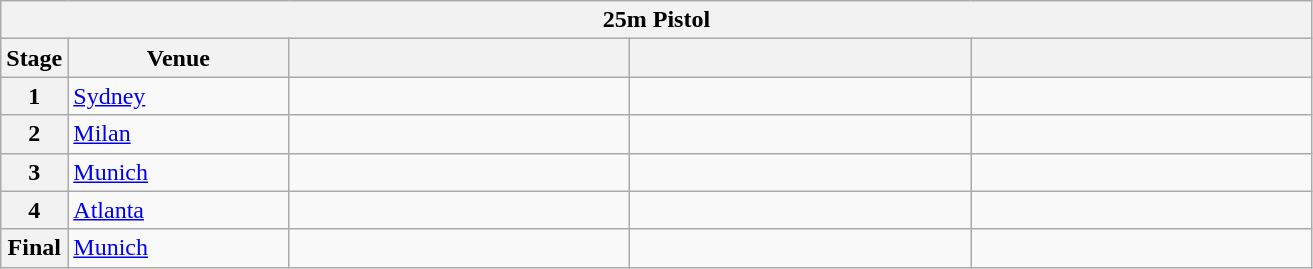<table class="wikitable">
<tr>
<th colspan="5">25m Pistol</th>
</tr>
<tr>
<th>Stage</th>
<th width=140>Venue</th>
<th width=220></th>
<th width=220></th>
<th width=220></th>
</tr>
<tr>
<th>1</th>
<td> <a href='#'>Sydney</a></td>
<td></td>
<td></td>
<td></td>
</tr>
<tr>
<th>2</th>
<td> <a href='#'>Milan</a></td>
<td></td>
<td></td>
<td></td>
</tr>
<tr>
<th>3</th>
<td> <a href='#'>Munich</a></td>
<td></td>
<td></td>
<td></td>
</tr>
<tr>
<th>4</th>
<td> <a href='#'>Atlanta</a></td>
<td></td>
<td></td>
<td></td>
</tr>
<tr>
<th>Final</th>
<td> <a href='#'>Munich</a></td>
<td></td>
<td></td>
<td></td>
</tr>
</table>
